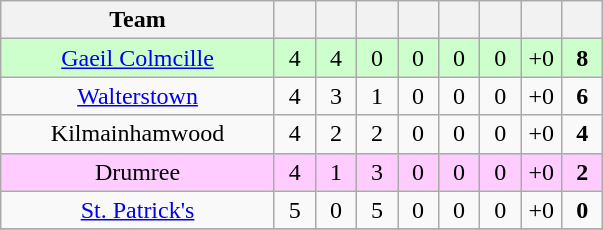<table class="wikitable" style="text-align:center">
<tr>
<th style="width:175px;">Team</th>
<th width="20"></th>
<th width="20"></th>
<th width="20"></th>
<th width="20"></th>
<th width="20"></th>
<th width="20"></th>
<th width="20"></th>
<th width="20"></th>
</tr>
<tr style="background:#cfc;">
<td><a href='#'>Gaeil Colmcille</a></td>
<td>4</td>
<td>4</td>
<td>0</td>
<td>0</td>
<td>0</td>
<td>0</td>
<td>+0</td>
<td><strong>8</strong></td>
</tr>
<tr>
<td><a href='#'>Walterstown</a></td>
<td>4</td>
<td>3</td>
<td>1</td>
<td>0</td>
<td>0</td>
<td>0</td>
<td>+0</td>
<td><strong>6</strong></td>
</tr>
<tr>
<td>Kilmainhamwood</td>
<td>4</td>
<td>2</td>
<td>2</td>
<td>0</td>
<td>0</td>
<td>0</td>
<td>+0</td>
<td><strong>4</strong></td>
</tr>
<tr style="background:#fcf;">
<td>Drumree</td>
<td>4</td>
<td>1</td>
<td>3</td>
<td>0</td>
<td>0</td>
<td>0</td>
<td>+0</td>
<td><strong>2</strong></td>
</tr>
<tr>
<td><a href='#'>St. Patrick's</a></td>
<td>5</td>
<td>0</td>
<td>5</td>
<td>0</td>
<td>0</td>
<td>0</td>
<td>+0</td>
<td><strong>0</strong></td>
</tr>
<tr>
</tr>
</table>
